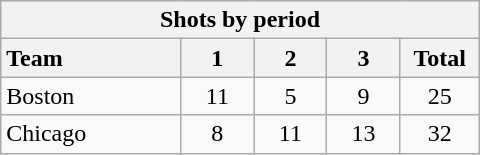<table class="wikitable" style="width:20em; text-align:right;">
<tr>
<th colspan=5>Shots by period</th>
</tr>
<tr>
<th style="width:8em; text-align:left;">Team</th>
<th style="width:3em;">1</th>
<th style="width:3em;">2</th>
<th style="width:3em;">3</th>
<th style="width:3em;">Total</th>
</tr>
<tr>
<td style="text-align:left;">Boston</td>
<td align=center>11</td>
<td align=center>5</td>
<td align=center>9</td>
<td align=center>25</td>
</tr>
<tr>
<td style="text-align:left;">Chicago</td>
<td align=center>8</td>
<td align=center>11</td>
<td align=center>13</td>
<td align=center>32</td>
</tr>
</table>
